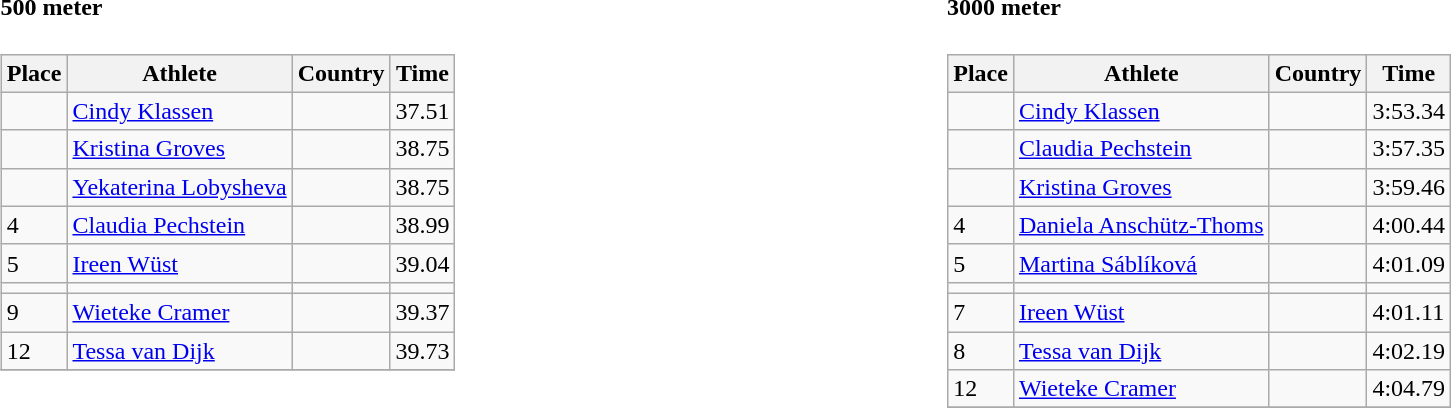<table width=100%>
<tr>
<td width=50% align=left valign=top><br><h4>500 meter</h4><table class="wikitable" border="1">
<tr>
<th>Place</th>
<th>Athlete</th>
<th>Country</th>
<th>Time</th>
</tr>
<tr>
<td></td>
<td><a href='#'>Cindy Klassen</a></td>
<td></td>
<td>37.51</td>
</tr>
<tr>
<td></td>
<td><a href='#'>Kristina Groves</a></td>
<td></td>
<td>38.75</td>
</tr>
<tr>
<td></td>
<td><a href='#'>Yekaterina Lobysheva</a></td>
<td></td>
<td>38.75</td>
</tr>
<tr>
<td>4</td>
<td><a href='#'>Claudia Pechstein</a></td>
<td></td>
<td>38.99</td>
</tr>
<tr>
<td>5</td>
<td><a href='#'>Ireen Wüst</a></td>
<td></td>
<td>39.04</td>
</tr>
<tr>
<td></td>
<td></td>
<td></td>
<td></td>
</tr>
<tr>
<td>9</td>
<td><a href='#'>Wieteke Cramer</a></td>
<td></td>
<td>39.37</td>
</tr>
<tr>
<td>12</td>
<td><a href='#'>Tessa van Dijk</a></td>
<td></td>
<td>39.73</td>
</tr>
<tr>
</tr>
</table>
</td>
<td width=50% align=left valign=top><br><h4>3000 meter</h4><table class="wikitable" border="1">
<tr>
<th>Place</th>
<th>Athlete</th>
<th>Country</th>
<th>Time</th>
</tr>
<tr>
<td></td>
<td><a href='#'>Cindy Klassen</a></td>
<td></td>
<td>3:53.34</td>
</tr>
<tr>
<td></td>
<td><a href='#'>Claudia Pechstein</a></td>
<td></td>
<td>3:57.35</td>
</tr>
<tr>
<td></td>
<td><a href='#'>Kristina Groves</a></td>
<td></td>
<td>3:59.46</td>
</tr>
<tr>
<td>4</td>
<td><a href='#'>Daniela Anschütz-Thoms</a></td>
<td></td>
<td>4:00.44</td>
</tr>
<tr>
<td>5</td>
<td><a href='#'>Martina Sáblíková</a></td>
<td></td>
<td>4:01.09</td>
</tr>
<tr>
<td></td>
<td></td>
<td></td>
<td></td>
</tr>
<tr>
<td>7</td>
<td><a href='#'>Ireen Wüst</a></td>
<td></td>
<td>4:01.11</td>
</tr>
<tr>
<td>8</td>
<td><a href='#'>Tessa van Dijk</a></td>
<td></td>
<td>4:02.19</td>
</tr>
<tr>
<td>12</td>
<td><a href='#'>Wieteke Cramer</a></td>
<td></td>
<td>4:04.79</td>
</tr>
<tr>
</tr>
</table>
</td>
</tr>
</table>
